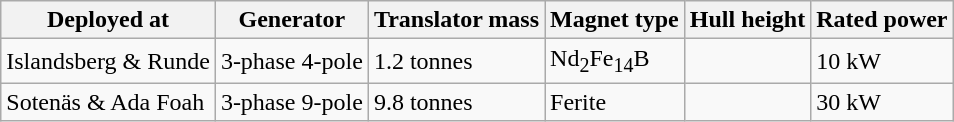<table class="wikitable">
<tr>
<th>Deployed at</th>
<th>Generator</th>
<th>Translator mass</th>
<th>Magnet type</th>
<th>Hull height</th>
<th>Rated power</th>
</tr>
<tr>
<td>Islandsberg & Runde</td>
<td>3-phase 4-pole</td>
<td>1.2 tonnes</td>
<td>Nd<sub>2</sub>Fe<sub>14</sub>B</td>
<td></td>
<td>10 kW</td>
</tr>
<tr>
<td>Sotenäs & Ada Foah</td>
<td>3-phase 9-pole</td>
<td>9.8 tonnes</td>
<td>Ferite</td>
<td></td>
<td>30 kW</td>
</tr>
</table>
